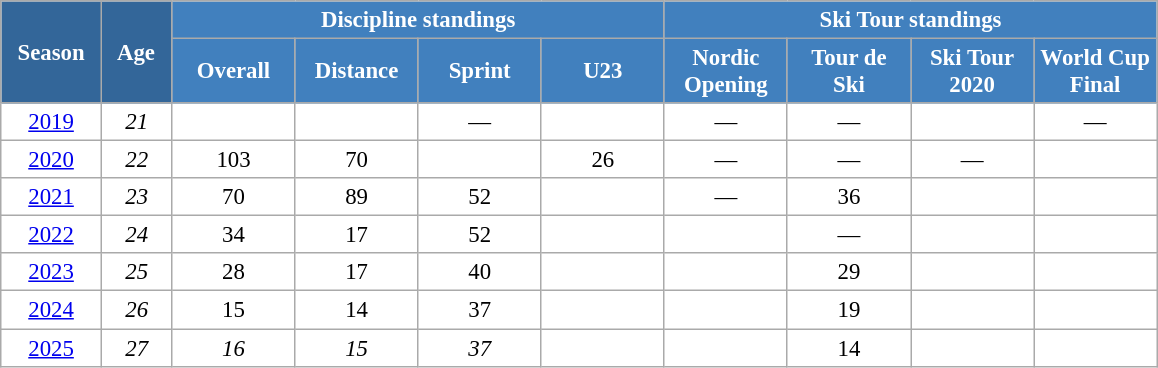<table class="wikitable" style="font-size:95%; text-align:center; border:grey solid 1px; border-collapse:collapse; background:#ffffff;">
<tr>
<th style="background-color:#369; color:white; width:60px;" rowspan="2"> Season </th>
<th style="background-color:#369; color:white; width:40px;" rowspan="2"> Age </th>
<th style="background-color:#4180be; color:white;" colspan="4">Discipline standings</th>
<th style="background-color:#4180be; color:white;" colspan="4">Ski Tour standings</th>
</tr>
<tr>
<th style="background-color:#4180be; color:white; width:75px;">Overall</th>
<th style="background-color:#4180be; color:white; width:75px;">Distance</th>
<th style="background-color:#4180be; color:white; width:75px;">Sprint</th>
<th style="background-color:#4180be; color:white; width:75px;">U23</th>
<th style="background-color:#4180be; color:white; width:75px;">Nordic<br>Opening</th>
<th style="background-color:#4180be; color:white; width:75px;">Tour de<br>Ski</th>
<th style="background-color:#4180be; color:white; width:75px;">Ski Tour<br>2020</th>
<th style="background-color:#4180be; color:white; width:75px;">World Cup<br>Final</th>
</tr>
<tr>
<td><a href='#'>2019</a></td>
<td><em>21</em></td>
<td></td>
<td></td>
<td>—</td>
<td></td>
<td>—</td>
<td>—</td>
<td></td>
<td>—</td>
</tr>
<tr>
<td><a href='#'>2020</a></td>
<td><em>22</em></td>
<td>103</td>
<td>70</td>
<td></td>
<td>26</td>
<td>—</td>
<td>—</td>
<td>—</td>
<td></td>
</tr>
<tr>
<td><a href='#'>2021</a></td>
<td><em>23</em></td>
<td>70</td>
<td>89</td>
<td>52</td>
<td></td>
<td>—</td>
<td>36</td>
<td></td>
<td></td>
</tr>
<tr>
<td><a href='#'>2022</a></td>
<td><em>24</em></td>
<td>34</td>
<td>17</td>
<td>52</td>
<td></td>
<td></td>
<td>—</td>
<td></td>
<td></td>
</tr>
<tr>
<td><a href='#'>2023</a></td>
<td><em>25</em></td>
<td>28</td>
<td>17</td>
<td>40</td>
<td></td>
<td></td>
<td>29</td>
<td></td>
<td></td>
</tr>
<tr>
<td><a href='#'>2024</a></td>
<td><em>26</em></td>
<td>15</td>
<td>14</td>
<td>37</td>
<td></td>
<td></td>
<td>19</td>
<td></td>
<td></td>
</tr>
<tr>
<td><a href='#'>2025</a></td>
<td><em>27</em></td>
<td><em>16</em></td>
<td><em>15</em></td>
<td><em>37</em></td>
<td></td>
<td></td>
<td>14</td>
<td></td>
<td></td>
</tr>
</table>
